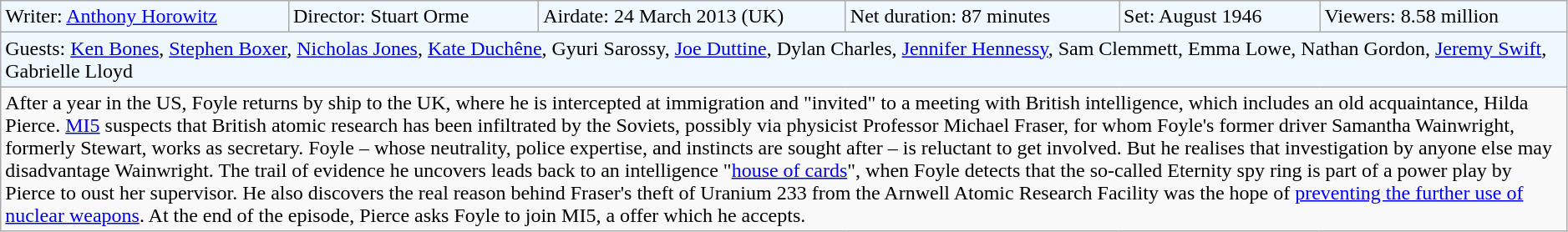<table class="wikitable" style="width:99%;">
<tr style="background:#f0f8ff;"|>
<td>Writer: <a href='#'>Anthony Horowitz</a></td>
<td>Director: Stuart Orme</td>
<td>Airdate: 24 March 2013 (UK)</td>
<td>Net duration: 87 minutes</td>
<td>Set: August 1946</td>
<td>Viewers: 8.58 million</td>
</tr>
<tr style="background:#f0f8ff;"|>
<td colspan="6">Guests: <a href='#'>Ken Bones</a>, <a href='#'>Stephen Boxer</a>, <a href='#'>Nicholas Jones</a>, <a href='#'>Kate Duchêne</a>, Gyuri Sarossy, <a href='#'>Joe Duttine</a>, Dylan Charles, <a href='#'>Jennifer Hennessy</a>, Sam Clemmett, Emma Lowe, Nathan Gordon, <a href='#'>Jeremy Swift</a>, Gabrielle Lloyd</td>
</tr>
<tr>
<td colspan="6">After a year in the US, Foyle returns by ship to the UK, where he is intercepted at immigration and "invited" to a meeting with British intelligence, which includes an old acquaintance, Hilda Pierce. <a href='#'>MI5</a> suspects that British atomic research has been infiltrated by the Soviets, possibly via physicist Professor Michael Fraser, for whom Foyle's former driver Samantha Wainwright, formerly Stewart, works as secretary. Foyle – whose neutrality, police expertise, and instincts are sought after – is reluctant to get involved. But he realises that investigation by anyone else may disadvantage Wainwright. The trail of evidence he uncovers leads back to an intelligence "<a href='#'>house of cards</a>", when Foyle detects that the so-called Eternity spy ring is part of a power play by Pierce to oust her supervisor. He also discovers the real reason behind Fraser's theft of Uranium 233 from the Arnwell Atomic Research Facility was the hope of <a href='#'>preventing the further use of nuclear weapons</a>. At the end of the episode, Pierce asks Foyle to join MI5, a offer which he accepts.</td>
</tr>
</table>
